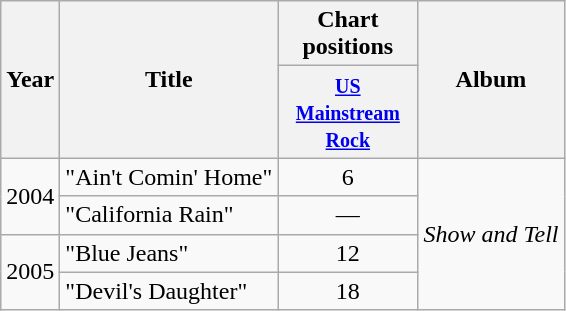<table class="wikitable">
<tr>
<th rowspan="2">Year</th>
<th rowspan="2">Title</th>
<th>Chart positions</th>
<th rowspan="2">Album</th>
</tr>
<tr>
<th width="86"><small><a href='#'>US Mainstream Rock</a></small></th>
</tr>
<tr>
<td rowspan="2">2004</td>
<td>"Ain't Comin' Home"</td>
<td align="center">6</td>
<td rowspan="4"><em>Show and Tell</em></td>
</tr>
<tr>
<td>"California Rain"</td>
<td align="center">—</td>
</tr>
<tr>
<td rowspan="2">2005</td>
<td>"Blue Jeans"</td>
<td align="center">12</td>
</tr>
<tr>
<td>"Devil's Daughter"</td>
<td align="center">18</td>
</tr>
</table>
